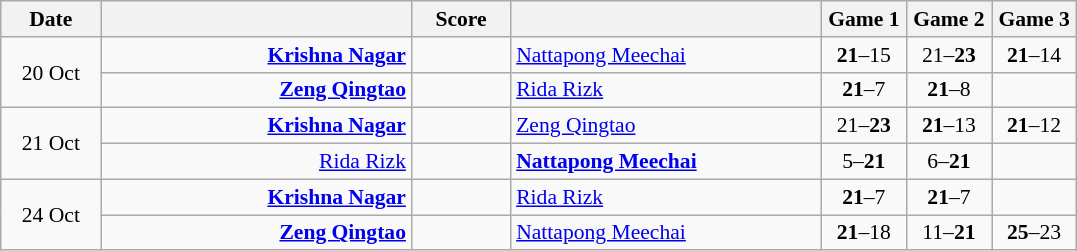<table class="wikitable" style="text-align:center; font-size:90% ">
<tr>
<th width="60">Date</th>
<th align="right" width="200"></th>
<th width="60">Score</th>
<th align="left" width="200"></th>
<th width="50">Game 1</th>
<th width="50">Game 2</th>
<th width="50">Game 3</th>
</tr>
<tr>
<td rowspan="2">20 Oct</td>
<td align="right"><strong><a href='#'>Krishna Nagar</a> </strong></td>
<td align="center"></td>
<td align="left"> <a href='#'>Nattapong Meechai</a></td>
<td><strong>21</strong>–15</td>
<td>21–<strong>23</strong></td>
<td><strong>21</strong>–14</td>
</tr>
<tr>
<td align="right"><strong><a href='#'>Zeng Qingtao</a> </strong></td>
<td align="center"></td>
<td align="left"> <a href='#'>Rida Rizk</a></td>
<td><strong>21</strong>–7</td>
<td><strong>21</strong>–8</td>
<td></td>
</tr>
<tr>
<td rowspan="2">21 Oct</td>
<td align="right"><strong><a href='#'>Krishna Nagar</a> </strong></td>
<td align="center"></td>
<td align="left"> <a href='#'>Zeng Qingtao</a></td>
<td>21–<strong>23</strong></td>
<td><strong>21</strong>–13</td>
<td><strong>21</strong>–12</td>
</tr>
<tr>
<td align="right"><a href='#'>Rida Rizk</a> </td>
<td align="center"></td>
<td align="left"><strong> <a href='#'>Nattapong Meechai</a></strong></td>
<td>5–<strong>21</strong></td>
<td>6–<strong>21</strong></td>
<td></td>
</tr>
<tr>
<td rowspan="2">24 Oct</td>
<td align="right"><strong><a href='#'>Krishna Nagar</a> </strong></td>
<td align="center"></td>
<td align="left"> <a href='#'>Rida Rizk</a></td>
<td><strong>21</strong>–7</td>
<td><strong>21</strong>–7</td>
<td></td>
</tr>
<tr>
<td align="right"><strong><a href='#'>Zeng Qingtao</a> </strong></td>
<td align="center"></td>
<td align="left"> <a href='#'>Nattapong Meechai</a></td>
<td><strong>21</strong>–18</td>
<td>11–<strong>21</strong></td>
<td><strong>25</strong>–23</td>
</tr>
</table>
